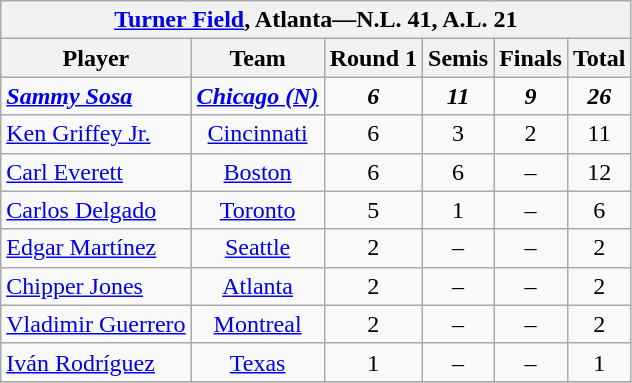<table class="wikitable" style="font-size: 100%; text-align:right;">
<tr>
<th colspan="6"><a href='#'>Turner Field</a>, Atlanta—N.L. 41, A.L. 21</th>
</tr>
<tr>
<th>Player</th>
<th>Team</th>
<th>Round 1</th>
<th>Semis</th>
<th>Finals</th>
<th>Total</th>
</tr>
<tr>
<td align="left"><strong><em><a href='#'>Sammy Sosa</a></em></strong></td>
<td align="center"><strong><em><a href='#'>Chicago (N)</a></em></strong></td>
<td align="center"><strong><em>6</em></strong></td>
<td align="center"><strong><em>11</em></strong></td>
<td align="center"><strong><em>9</em></strong></td>
<td align="center"><strong><em>26</em></strong></td>
</tr>
<tr>
<td align="left"><a href='#'>Ken Griffey Jr.</a></td>
<td align="center"><a href='#'>Cincinnati</a></td>
<td align="center">6</td>
<td align="center">3</td>
<td align="center">2</td>
<td align="center">11</td>
</tr>
<tr>
<td align="left"><a href='#'>Carl Everett</a></td>
<td align="center"><a href='#'>Boston</a></td>
<td align="center">6</td>
<td align="center">6</td>
<td align="center">–</td>
<td align="center">12</td>
</tr>
<tr>
<td align="left"><a href='#'>Carlos Delgado</a></td>
<td align="center"><a href='#'>Toronto</a></td>
<td align="center">5</td>
<td align="center">1</td>
<td align="center">–</td>
<td align="center">6</td>
</tr>
<tr>
<td align="left"><a href='#'>Edgar Martínez</a></td>
<td align="center"><a href='#'>Seattle</a></td>
<td align="center">2</td>
<td align="center">–</td>
<td align="center">–</td>
<td align="center">2</td>
</tr>
<tr>
<td align="left"><a href='#'>Chipper Jones</a></td>
<td align="center"><a href='#'>Atlanta</a></td>
<td align="center">2</td>
<td align="center">–</td>
<td align="center">–</td>
<td align="center">2</td>
</tr>
<tr>
<td align="left"><a href='#'>Vladimir Guerrero</a></td>
<td align="center"><a href='#'>Montreal</a></td>
<td align="center">2</td>
<td align="center">–</td>
<td align="center">–</td>
<td align="center">2</td>
</tr>
<tr>
<td align="left"><a href='#'>Iván Rodríguez</a></td>
<td align="center"><a href='#'>Texas</a></td>
<td align="center">1</td>
<td align="center">–</td>
<td align="center">–</td>
<td align="center">1</td>
</tr>
<tr>
</tr>
</table>
